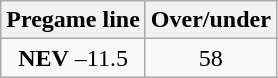<table class="wikitable">
<tr align="center">
<th style=>Pregame line</th>
<th style=>Over/under</th>
</tr>
<tr align="center">
<td><strong>NEV</strong> –11.5</td>
<td>58</td>
</tr>
</table>
